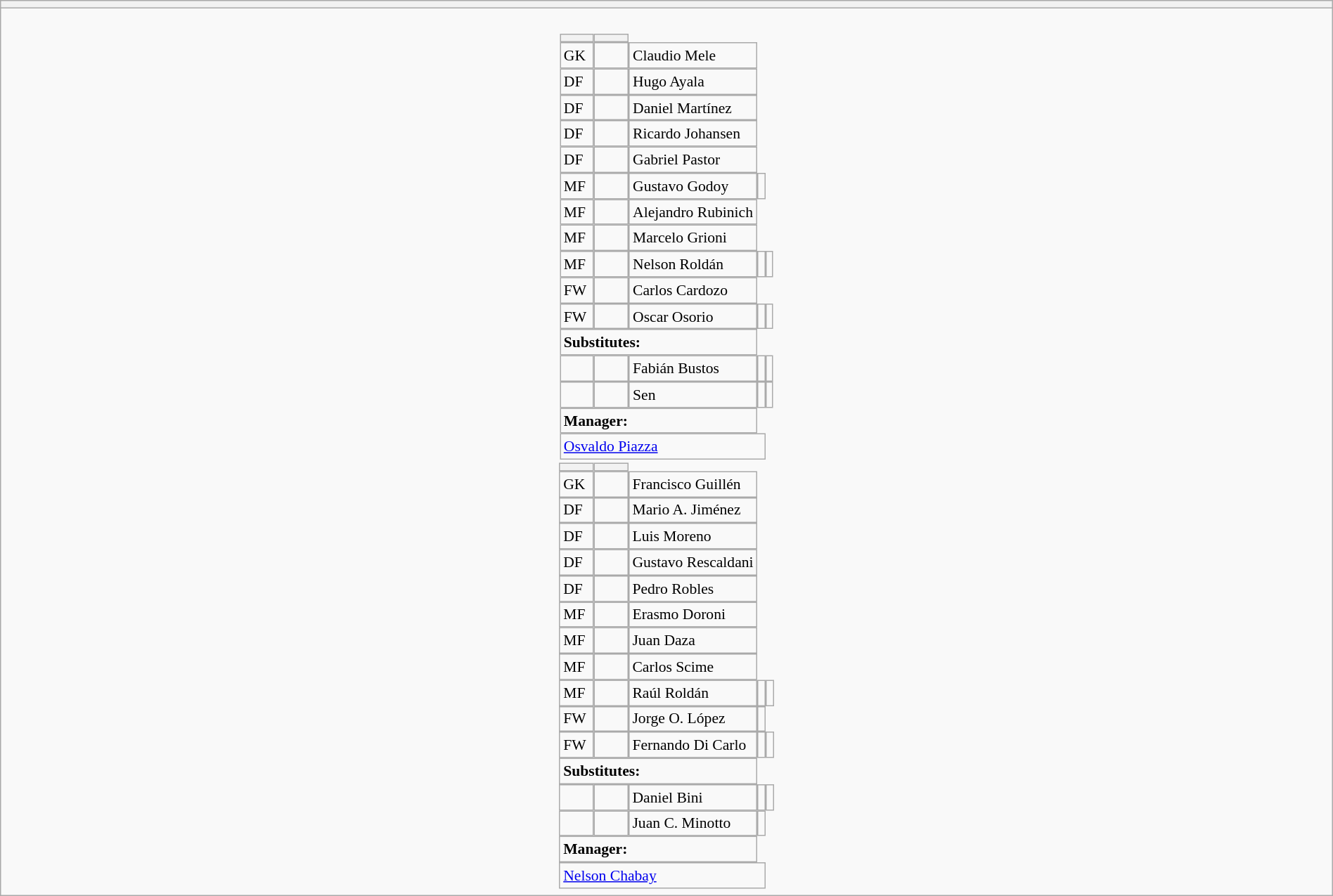<table style="width:100%" class="wikitable collapsible collapsed">
<tr>
<th></th>
</tr>
<tr>
<td><br>






<table style="font-size:90%; margin:0.2em auto;" cellspacing="0" cellpadding="0">
<tr>
<th width="25"></th>
<th width="25"></th>
</tr>
<tr>
<td>GK</td>
<td><strong> </strong></td>
<td>Claudio Mele</td>
</tr>
<tr>
<td>DF</td>
<td><strong> </strong></td>
<td>Hugo Ayala</td>
</tr>
<tr>
<td>DF</td>
<td><strong> </strong></td>
<td>Daniel Martínez</td>
</tr>
<tr>
<td>DF</td>
<td><strong> </strong></td>
<td>Ricardo Johansen</td>
</tr>
<tr>
<td>DF</td>
<td><strong> </strong></td>
<td>Gabriel Pastor</td>
</tr>
<tr>
<td>MF</td>
<td><strong> </strong></td>
<td>Gustavo Godoy</td>
<td></td>
</tr>
<tr>
<td>MF</td>
<td><strong> </strong></td>
<td>Alejandro Rubinich</td>
</tr>
<tr>
<td>MF</td>
<td><strong> </strong></td>
<td>Marcelo Grioni</td>
</tr>
<tr>
<td>MF</td>
<td><strong> </strong></td>
<td>Nelson Roldán</td>
<td></td>
<td></td>
</tr>
<tr>
<td>FW</td>
<td><strong> </strong></td>
<td>Carlos Cardozo</td>
</tr>
<tr>
<td>FW</td>
<td><strong> </strong></td>
<td>Oscar Osorio</td>
<td></td>
<td></td>
</tr>
<tr>
<td colspan=3><strong>Substitutes:</strong></td>
</tr>
<tr>
<td></td>
<td><strong> </strong></td>
<td>Fabián Bustos</td>
<td></td>
<td></td>
</tr>
<tr>
<td></td>
<td><strong> </strong></td>
<td>Sen</td>
<td></td>
<td></td>
</tr>
<tr>
<td colspan=3><strong>Manager:</strong></td>
</tr>
<tr>
<td colspan=4> <a href='#'>Osvaldo Piazza</a></td>
</tr>
</table>
<table cellspacing="0" cellpadding="0" style="font-size:90%; margin:0.2em auto;">
<tr>
<th width="25"></th>
<th width="25"></th>
</tr>
<tr>
<td>GK</td>
<td><strong> </strong></td>
<td>Francisco Guillén</td>
</tr>
<tr>
<td>DF</td>
<td><strong> </strong></td>
<td>Mario A. Jiménez</td>
</tr>
<tr>
<td>DF</td>
<td><strong> </strong></td>
<td>Luis Moreno</td>
</tr>
<tr>
<td>DF</td>
<td><strong> </strong></td>
<td>Gustavo Rescaldani</td>
</tr>
<tr>
<td>DF</td>
<td><strong> </strong></td>
<td>Pedro Robles</td>
</tr>
<tr>
<td>MF</td>
<td><strong> </strong></td>
<td>Erasmo Doroni</td>
</tr>
<tr>
<td>MF</td>
<td><strong> </strong></td>
<td>Juan Daza</td>
</tr>
<tr>
<td>MF</td>
<td><strong> </strong></td>
<td>Carlos Scime</td>
</tr>
<tr>
<td>MF</td>
<td><strong> </strong></td>
<td>Raúl Roldán</td>
<td></td>
<td></td>
</tr>
<tr>
<td>FW</td>
<td><strong> </strong></td>
<td>Jorge O. López</td>
<td></td>
</tr>
<tr>
<td>FW</td>
<td><strong> </strong></td>
<td>Fernando Di Carlo</td>
<td></td>
<td></td>
</tr>
<tr>
<td colspan=3><strong>Substitutes:</strong></td>
</tr>
<tr>
<td></td>
<td><strong> </strong></td>
<td>Daniel Bini</td>
<td></td>
<td></td>
</tr>
<tr>
<td></td>
<td><strong> </strong></td>
<td>Juan C. Minotto</td>
<td> </td>
</tr>
<tr>
<td colspan=3><strong>Manager:</strong></td>
</tr>
<tr>
<td colspan=4> <a href='#'>Nelson Chabay</a></td>
</tr>
</table>
</td>
</tr>
</table>
